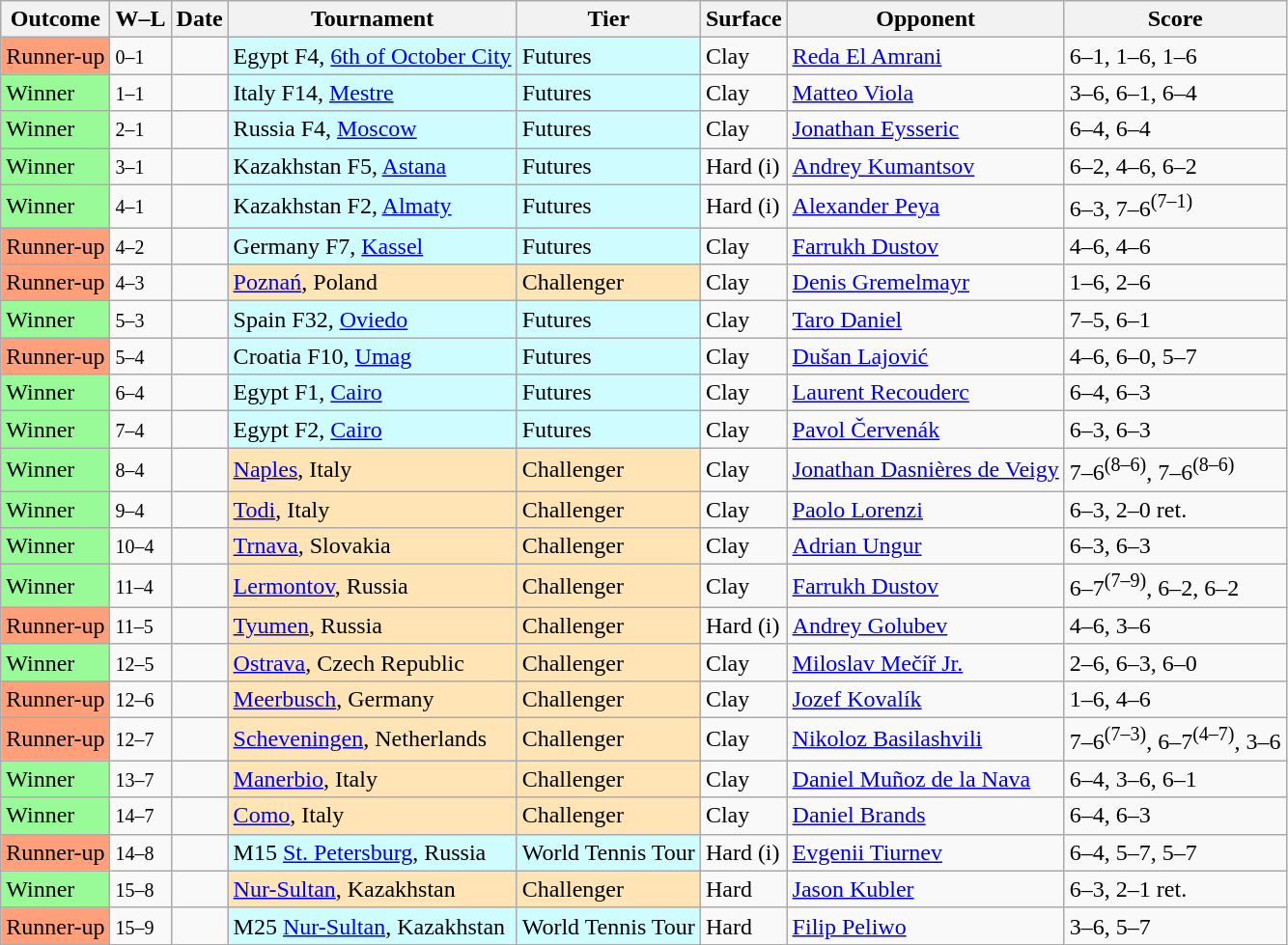<table class="sortable wikitable">
<tr>
<th>Outcome</th>
<th>W–L</th>
<th>Date</th>
<th>Tournament</th>
<th>Tier</th>
<th>Surface</th>
<th>Opponent</th>
<th class="unsortable">Score</th>
</tr>
<tr>
<td bgcolor=FFA07A>Runner-up</td>
<td><small>0–1</small></td>
<td></td>
<td style="background:#cffcff;">Egypt F4, <a href='#'>6th of October City</a></td>
<td style="background:#cffcff;">Futures</td>
<td>Clay</td>
<td> <a href='#'>Reda El Amrani</a></td>
<td>6–1, 1–6, 1–6</td>
</tr>
<tr>
<td bgcolor=98FB98>Winner</td>
<td><small>1–1</small></td>
<td></td>
<td style="background:#cffcff;">Italy F14, <a href='#'>Mestre</a></td>
<td style="background:#cffcff;">Futures</td>
<td>Clay</td>
<td> <a href='#'>Matteo Viola</a></td>
<td>3–6, 6–1, 6–4</td>
</tr>
<tr>
<td bgcolor=98FB98>Winner</td>
<td><small>2–1</small></td>
<td></td>
<td style="background:#cffcff;">Russia F4, <a href='#'>Moscow</a></td>
<td style="background:#cffcff;">Futures</td>
<td>Clay</td>
<td> <a href='#'>Jonathan Eysseric</a></td>
<td>6–4, 6–4</td>
</tr>
<tr>
<td bgcolor=98FB98>Winner</td>
<td><small>3–1</small></td>
<td></td>
<td style="background:#cffcff;">Kazakhstan F5, <a href='#'>Astana</a></td>
<td style="background:#cffcff;">Futures</td>
<td>Hard (i)</td>
<td> <a href='#'>Andrey Kumantsov</a></td>
<td>6–2, 4–6, 6–2</td>
</tr>
<tr>
<td bgcolor=98FB98>Winner</td>
<td><small>4–1</small></td>
<td></td>
<td style="background:#cffcff;">Kazakhstan F2, <a href='#'>Almaty</a></td>
<td style="background:#cffcff;">Futures</td>
<td>Hard (i)</td>
<td> <a href='#'>Alexander Peya</a></td>
<td>6–3, 7–6<sup>(7–1)</sup></td>
</tr>
<tr>
<td bgcolor=FFA07A>Runner-up</td>
<td><small>4–2</small></td>
<td></td>
<td style="background:#cffcff;">Germany F7, <a href='#'>Kassel</a></td>
<td style="background:#cffcff;">Futures</td>
<td>Clay</td>
<td> <a href='#'>Farrukh Dustov</a></td>
<td>4–6, 4–6</td>
</tr>
<tr>
<td bgcolor=FFA07A>Runner-up</td>
<td><small>4–3</small></td>
<td><a href='#'></a></td>
<td style="background:moccasin;"><a href='#'>Poznań</a>, Poland</td>
<td style="background:moccasin;">Challenger</td>
<td>Clay</td>
<td> <a href='#'>Denis Gremelmayr</a></td>
<td>1–6, 2–6</td>
</tr>
<tr>
<td bgcolor=98FB98>Winner</td>
<td><small>5–3</small></td>
<td></td>
<td style="background:#cffcff;">Spain F32, <a href='#'>Oviedo</a></td>
<td style="background:#cffcff;">Futures</td>
<td>Clay</td>
<td> <a href='#'>Taro Daniel</a></td>
<td>7–5, 6–1</td>
</tr>
<tr>
<td bgcolor=FFA07A>Runner-up</td>
<td><small>5–4</small></td>
<td></td>
<td style="background:#cffcff;">Croatia F10, <a href='#'>Umag</a></td>
<td style="background:#cffcff;">Futures</td>
<td>Clay</td>
<td> <a href='#'>Dušan Lajović</a></td>
<td>4–6, 6–0, 5–7</td>
</tr>
<tr>
<td bgcolor=98FB98>Winner</td>
<td><small>6–4</small></td>
<td></td>
<td style="background:#cffcff;">Egypt F1, <a href='#'>Cairo</a></td>
<td style="background:#cffcff;">Futures</td>
<td>Clay</td>
<td> <a href='#'>Laurent Recouderc</a></td>
<td>6–4, 6–3</td>
</tr>
<tr>
<td bgcolor=98FB98>Winner</td>
<td><small>7–4</small></td>
<td></td>
<td style="background:#cffcff;">Egypt F2, <a href='#'>Cairo</a></td>
<td style="background:#cffcff;">Futures</td>
<td>Clay</td>
<td> <a href='#'>Pavol Červenák</a></td>
<td>6–3, 6–3</td>
</tr>
<tr>
<td bgcolor=98FB98>Winner</td>
<td><small>8–4</small></td>
<td><a href='#'></a></td>
<td style="background:moccasin;"><a href='#'>Naples</a>, Italy</td>
<td style="background:moccasin;">Challenger</td>
<td>Clay</td>
<td> <a href='#'>Jonathan Dasnières de Veigy</a></td>
<td>7–6<sup>(8–6)</sup>, 7–6<sup>(8–6)</sup></td>
</tr>
<tr>
<td bgcolor=98FB98>Winner</td>
<td><small>9–4</small></td>
<td><a href='#'></a></td>
<td style="background:moccasin;"><a href='#'>Todi</a>, Italy</td>
<td style="background:moccasin;">Challenger</td>
<td>Clay</td>
<td> <a href='#'>Paolo Lorenzi</a></td>
<td>6–3, 2–0 ret.</td>
</tr>
<tr>
<td bgcolor=98FB98>Winner</td>
<td><small>10–4</small></td>
<td><a href='#'></a></td>
<td style="background:moccasin;"><a href='#'>Trnava</a>, Slovakia</td>
<td style="background:moccasin;">Challenger</td>
<td>Clay</td>
<td> <a href='#'>Adrian Ungur</a></td>
<td>6–3, 6–3</td>
</tr>
<tr>
<td bgcolor=98FB98>Winner</td>
<td><small>11–4</small></td>
<td><a href='#'></a></td>
<td style="background:moccasin;"><a href='#'>Lermontov</a>, Russia</td>
<td style="background:moccasin;">Challenger</td>
<td>Clay</td>
<td> <a href='#'>Farrukh Dustov</a></td>
<td>6–7<sup>(7–9)</sup>, 6–2, 6–2</td>
</tr>
<tr>
<td bgcolor=FFA07A>Runner-up</td>
<td><small>11–5</small></td>
<td><a href='#'></a></td>
<td style="background:moccasin;"><a href='#'>Tyumen</a>, Russia</td>
<td style="background:moccasin;">Challenger</td>
<td>Hard (i)</td>
<td> <a href='#'>Andrey Golubev</a></td>
<td>4–6, 3–6</td>
</tr>
<tr>
<td bgcolor=98FB98>Winner</td>
<td><small>12–5</small></td>
<td><a href='#'></a></td>
<td style="background:moccasin;"><a href='#'>Ostrava</a>, Czech Republic</td>
<td style="background:moccasin;">Challenger</td>
<td>Clay</td>
<td> <a href='#'>Miloslav Mečíř Jr.</a></td>
<td>2–6, 6–3, 6–0</td>
</tr>
<tr>
<td bgcolor=FFA07A>Runner-up</td>
<td><small>12–6</small></td>
<td><a href='#'></a></td>
<td style="background:moccasin;"><a href='#'>Meerbusch</a>, Germany</td>
<td style="background:moccasin;">Challenger</td>
<td>Clay</td>
<td> <a href='#'>Jozef Kovalík</a></td>
<td>1–6, 4–6</td>
</tr>
<tr>
<td bgcolor=FFA07A>Runner-up</td>
<td><small>12–7</small></td>
<td><a href='#'></a></td>
<td style="background:moccasin;"><a href='#'>Scheveningen</a>, Netherlands</td>
<td style="background:moccasin;">Challenger</td>
<td>Clay</td>
<td> <a href='#'>Nikoloz Basilashvili</a></td>
<td>7–6<sup>(7–3)</sup>, 6–7<sup>(4–7)</sup>, 3–6</td>
</tr>
<tr>
<td bgcolor=98FB98>Winner</td>
<td><small>13–7</small></td>
<td><a href='#'></a></td>
<td style="background:moccasin;"><a href='#'>Manerbio</a>, Italy</td>
<td style="background:moccasin;">Challenger</td>
<td>Clay</td>
<td> <a href='#'>Daniel Muñoz de la Nava</a></td>
<td>6–4, 3–6, 6–1</td>
</tr>
<tr>
<td bgcolor=98FB98>Winner</td>
<td><small>14–7</small></td>
<td><a href='#'></a></td>
<td style="background:moccasin;"><a href='#'>Como</a>, Italy</td>
<td style="background:moccasin;">Challenger</td>
<td>Clay</td>
<td> <a href='#'>Daniel Brands</a></td>
<td>6–4, 6–3</td>
</tr>
<tr>
<td bgcolor=FFA07A>Runner-up</td>
<td><small>14–8</small></td>
<td></td>
<td style="background:#cffcff;">M15 <a href='#'>St. Petersburg</a>, Russia</td>
<td style="background:#cffcff;">World Tennis Tour</td>
<td>Hard (i)</td>
<td> <a href='#'>Evgenii Tiurnev</a></td>
<td>6–4, 5–7, 5–7</td>
</tr>
<tr>
<td bgcolor=98FB98>Winner</td>
<td><small>15–8</small></td>
<td><a href='#'></a></td>
<td style="background:moccasin;"><a href='#'>Nur-Sultan</a>, Kazakhstan</td>
<td style="background:moccasin;">Challenger</td>
<td>Hard</td>
<td> <a href='#'>Jason Kubler</a></td>
<td>6–3, 2–1 ret.</td>
</tr>
<tr>
<td bgcolor=FFA07A>Runner-up</td>
<td><small>15–9</small></td>
<td></td>
<td style="background:#cffcff;">M25 <a href='#'>Nur-Sultan</a>, Kazakhstan</td>
<td style="background:#cffcff;">World Tennis Tour</td>
<td>Hard</td>
<td> <a href='#'>Filip Peliwo</a></td>
<td>3–6, 5–7</td>
</tr>
</table>
